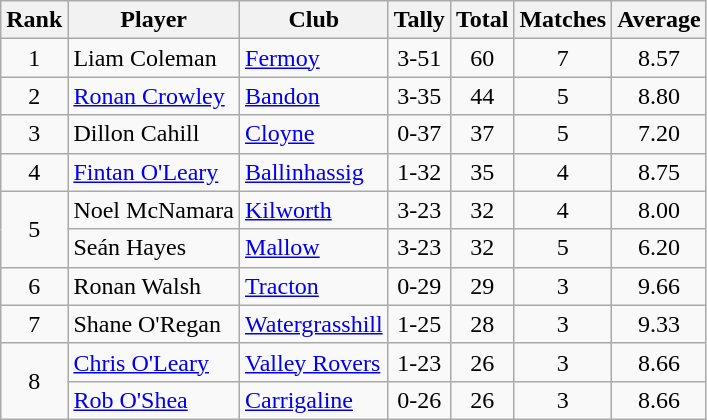<table class="wikitable">
<tr>
<th>Rank</th>
<th>Player</th>
<th>Club</th>
<th>Tally</th>
<th>Total</th>
<th>Matches</th>
<th>Average</th>
</tr>
<tr>
<td rowspan=1 align=center>1</td>
<td>Liam Coleman</td>
<td><a href='#'>Fermoy</a></td>
<td align=center>3-51</td>
<td align=center>60</td>
<td align=center>7</td>
<td align=center>8.57</td>
</tr>
<tr>
<td rowspan=1 align=center>2</td>
<td><a href='#'>Ronan Crowley</a></td>
<td><a href='#'>Bandon</a></td>
<td align=center>3-35</td>
<td align=center>44</td>
<td align=center>5</td>
<td align=center>8.80</td>
</tr>
<tr>
<td rowspan=1 align=center>3</td>
<td>Dillon Cahill</td>
<td><a href='#'>Cloyne</a></td>
<td align=center>0-37</td>
<td align=center>37</td>
<td align=center>5</td>
<td align=center>7.20</td>
</tr>
<tr>
<td rowspan=1 align=center>4</td>
<td><a href='#'>Fintan O'Leary</a></td>
<td><a href='#'>Ballinhassig</a></td>
<td align=center>1-32</td>
<td align=center>35</td>
<td align=center>4</td>
<td align=center>8.75</td>
</tr>
<tr>
<td rowspan=2 align=center>5</td>
<td>Noel McNamara</td>
<td><a href='#'>Kilworth</a></td>
<td align=center>3-23</td>
<td align=center>32</td>
<td align=center>4</td>
<td align=center>8.00</td>
</tr>
<tr>
<td>Seán Hayes</td>
<td><a href='#'>Mallow</a></td>
<td align=center>3-23</td>
<td align=center>32</td>
<td align=center>5</td>
<td align=center>6.20</td>
</tr>
<tr>
<td rowspan=1 align=center>6</td>
<td>Ronan Walsh</td>
<td><a href='#'>Tracton</a></td>
<td align=center>0-29</td>
<td align=center>29</td>
<td align=center>3</td>
<td align=center>9.66</td>
</tr>
<tr>
<td rowspan=1 align=center>7</td>
<td>Shane O'Regan</td>
<td><a href='#'>Watergrasshill</a></td>
<td align=center>1-25</td>
<td align=center>28</td>
<td align=center>3</td>
<td align=center>9.33</td>
</tr>
<tr>
<td rowspan=2 align=center>8</td>
<td><a href='#'>Chris O'Leary</a></td>
<td><a href='#'>Valley Rovers</a></td>
<td align=center>1-23</td>
<td align=center>26</td>
<td align=center>3</td>
<td align=center>8.66</td>
</tr>
<tr>
<td><a href='#'>Rob O'Shea</a></td>
<td><a href='#'>Carrigaline</a></td>
<td align=center>0-26</td>
<td align=center>26</td>
<td align=center>3</td>
<td align=center>8.66</td>
</tr>
</table>
